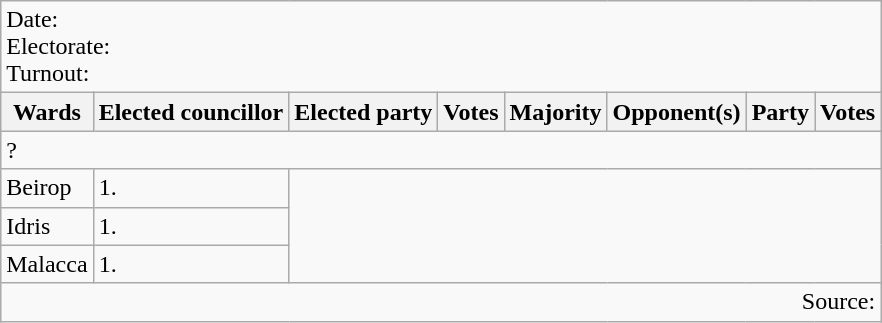<table class=wikitable>
<tr>
<td colspan=8>Date: <br>Electorate: <br>Turnout:</td>
</tr>
<tr>
<th>Wards</th>
<th>Elected councillor</th>
<th>Elected party</th>
<th>Votes</th>
<th>Majority</th>
<th>Opponent(s)</th>
<th>Party</th>
<th>Votes</th>
</tr>
<tr>
<td colspan=8>? </td>
</tr>
<tr>
<td>Beirop</td>
<td>1.</td>
</tr>
<tr>
<td>Idris</td>
<td>1.</td>
</tr>
<tr>
<td>Malacca</td>
<td>1.</td>
</tr>
<tr>
<td colspan="8" style="text-align:right;">Source:</td>
</tr>
</table>
